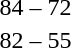<table style="text-align:center;">
<tr>
<th width=200></th>
<th width=100></th>
<th width=200></th>
<th></th>
</tr>
<tr>
<td align=right><strong></strong></td>
<td>84 – 72</td>
<td align=left></td>
</tr>
<tr>
<td align=right><strong></strong></td>
<td>82 – 55</td>
<td align=left></td>
</tr>
</table>
